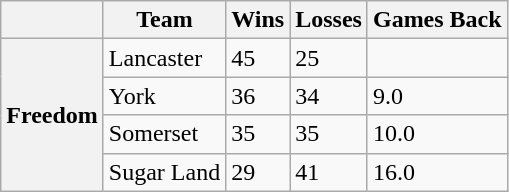<table class="wikitable">
<tr>
<th></th>
<th>Team</th>
<th>Wins</th>
<th>Losses</th>
<th>Games Back</th>
</tr>
<tr>
<th rowspan="4">Freedom</th>
<td>Lancaster</td>
<td>45</td>
<td>25</td>
<td> </td>
</tr>
<tr>
<td>York</td>
<td>36</td>
<td>34</td>
<td>9.0</td>
</tr>
<tr>
<td>Somerset</td>
<td>35</td>
<td>35</td>
<td>10.0</td>
</tr>
<tr>
<td>Sugar Land</td>
<td>29</td>
<td>41</td>
<td>16.0</td>
</tr>
</table>
